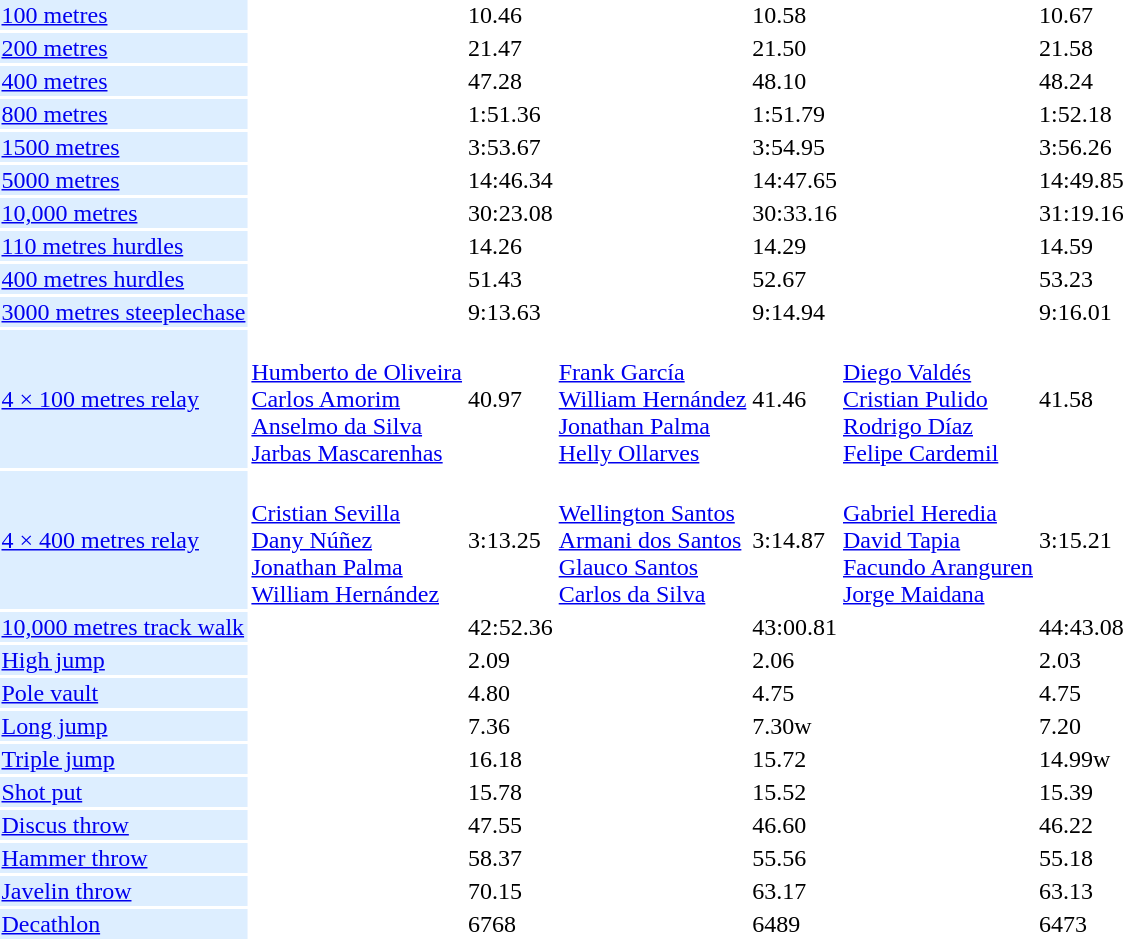<table>
<tr>
<td bgcolor = DDEEFF><a href='#'>100 metres</a></td>
<td></td>
<td>10.46</td>
<td></td>
<td>10.58</td>
<td></td>
<td>10.67</td>
</tr>
<tr>
<td bgcolor = DDEEFF><a href='#'>200 metres</a></td>
<td></td>
<td>21.47</td>
<td></td>
<td>21.50</td>
<td></td>
<td>21.58</td>
</tr>
<tr>
<td bgcolor = DDEEFF><a href='#'>400 metres</a></td>
<td></td>
<td>47.28</td>
<td></td>
<td>48.10</td>
<td></td>
<td>48.24</td>
</tr>
<tr>
<td bgcolor = DDEEFF><a href='#'>800 metres</a></td>
<td></td>
<td>1:51.36</td>
<td></td>
<td>1:51.79</td>
<td></td>
<td>1:52.18</td>
</tr>
<tr>
<td bgcolor = DDEEFF><a href='#'>1500 metres</a></td>
<td></td>
<td>3:53.67</td>
<td></td>
<td>3:54.95</td>
<td></td>
<td>3:56.26</td>
</tr>
<tr>
<td bgcolor = DDEEFF><a href='#'>5000 metres</a></td>
<td></td>
<td>14:46.34</td>
<td></td>
<td>14:47.65</td>
<td></td>
<td>14:49.85</td>
</tr>
<tr>
<td bgcolor = DDEEFF><a href='#'>10,000 metres</a></td>
<td></td>
<td>30:23.08</td>
<td></td>
<td>30:33.16</td>
<td></td>
<td>31:19.16</td>
</tr>
<tr>
<td bgcolor = DDEEFF><a href='#'>110 metres hurdles</a></td>
<td></td>
<td>14.26</td>
<td></td>
<td>14.29</td>
<td></td>
<td>14.59</td>
</tr>
<tr>
<td bgcolor = DDEEFF><a href='#'>400 metres hurdles</a></td>
<td></td>
<td>51.43</td>
<td></td>
<td>52.67</td>
<td></td>
<td>53.23</td>
</tr>
<tr>
<td bgcolor = DDEEFF><a href='#'>3000 metres steeplechase</a></td>
<td></td>
<td>9:13.63</td>
<td></td>
<td>9:14.94</td>
<td></td>
<td>9:16.01</td>
</tr>
<tr>
<td bgcolor = DDEEFF><a href='#'>4 × 100 metres relay</a></td>
<td><br><a href='#'>Humberto de Oliveira</a><br><a href='#'>Carlos Amorim</a><br><a href='#'>Anselmo da Silva</a><br><a href='#'>Jarbas Mascarenhas</a></td>
<td>40.97</td>
<td><br><a href='#'>Frank García</a><br><a href='#'>William Hernández</a><br><a href='#'>Jonathan Palma</a><br><a href='#'>Helly Ollarves</a></td>
<td>41.46</td>
<td><br><a href='#'>Diego Valdés</a><br><a href='#'>Cristian Pulido</a><br><a href='#'>Rodrigo Díaz</a><br><a href='#'>Felipe Cardemil</a></td>
<td>41.58</td>
</tr>
<tr>
<td bgcolor = DDEEFF><a href='#'>4 × 400 metres relay</a></td>
<td><br><a href='#'>Cristian Sevilla</a><br><a href='#'>Dany Núñez</a><br><a href='#'>Jonathan Palma</a><br><a href='#'>William Hernández</a></td>
<td>3:13.25</td>
<td><br><a href='#'>Wellington Santos</a><br><a href='#'>Armani dos Santos</a><br><a href='#'>Glauco Santos</a><br><a href='#'>Carlos da Silva</a></td>
<td>3:14.87</td>
<td><br><a href='#'>Gabriel Heredia</a><br><a href='#'>David Tapia</a><br><a href='#'>Facundo Aranguren</a><br><a href='#'>Jorge Maidana</a></td>
<td>3:15.21</td>
</tr>
<tr>
<td bgcolor = DDEEFF><a href='#'>10,000 metres track walk</a></td>
<td></td>
<td>42:52.36</td>
<td></td>
<td>43:00.81</td>
<td></td>
<td>44:43.08</td>
</tr>
<tr>
<td bgcolor = DDEEFF><a href='#'>High jump</a></td>
<td></td>
<td>2.09</td>
<td></td>
<td>2.06</td>
<td></td>
<td>2.03</td>
</tr>
<tr>
<td bgcolor = DDEEFF><a href='#'>Pole vault</a></td>
<td></td>
<td>4.80</td>
<td></td>
<td>4.75</td>
<td></td>
<td>4.75</td>
</tr>
<tr>
<td bgcolor = DDEEFF><a href='#'>Long jump</a></td>
<td></td>
<td>7.36</td>
<td></td>
<td>7.30w</td>
<td></td>
<td>7.20</td>
</tr>
<tr>
<td bgcolor = DDEEFF><a href='#'>Triple jump</a></td>
<td></td>
<td>16.18</td>
<td></td>
<td>15.72</td>
<td></td>
<td>14.99w</td>
</tr>
<tr>
<td bgcolor = DDEEFF><a href='#'>Shot put</a></td>
<td></td>
<td>15.78</td>
<td></td>
<td>15.52</td>
<td></td>
<td>15.39</td>
</tr>
<tr>
<td bgcolor = DDEEFF><a href='#'>Discus throw</a></td>
<td></td>
<td>47.55</td>
<td></td>
<td>46.60</td>
<td></td>
<td>46.22</td>
</tr>
<tr>
<td bgcolor = DDEEFF><a href='#'>Hammer throw</a></td>
<td></td>
<td>58.37</td>
<td></td>
<td>55.56</td>
<td></td>
<td>55.18</td>
</tr>
<tr>
<td bgcolor = DDEEFF><a href='#'>Javelin throw</a></td>
<td></td>
<td>70.15</td>
<td></td>
<td>63.17</td>
<td></td>
<td>63.13</td>
</tr>
<tr>
<td bgcolor = DDEEFF><a href='#'>Decathlon</a></td>
<td></td>
<td>6768</td>
<td></td>
<td>6489</td>
<td></td>
<td>6473</td>
</tr>
</table>
